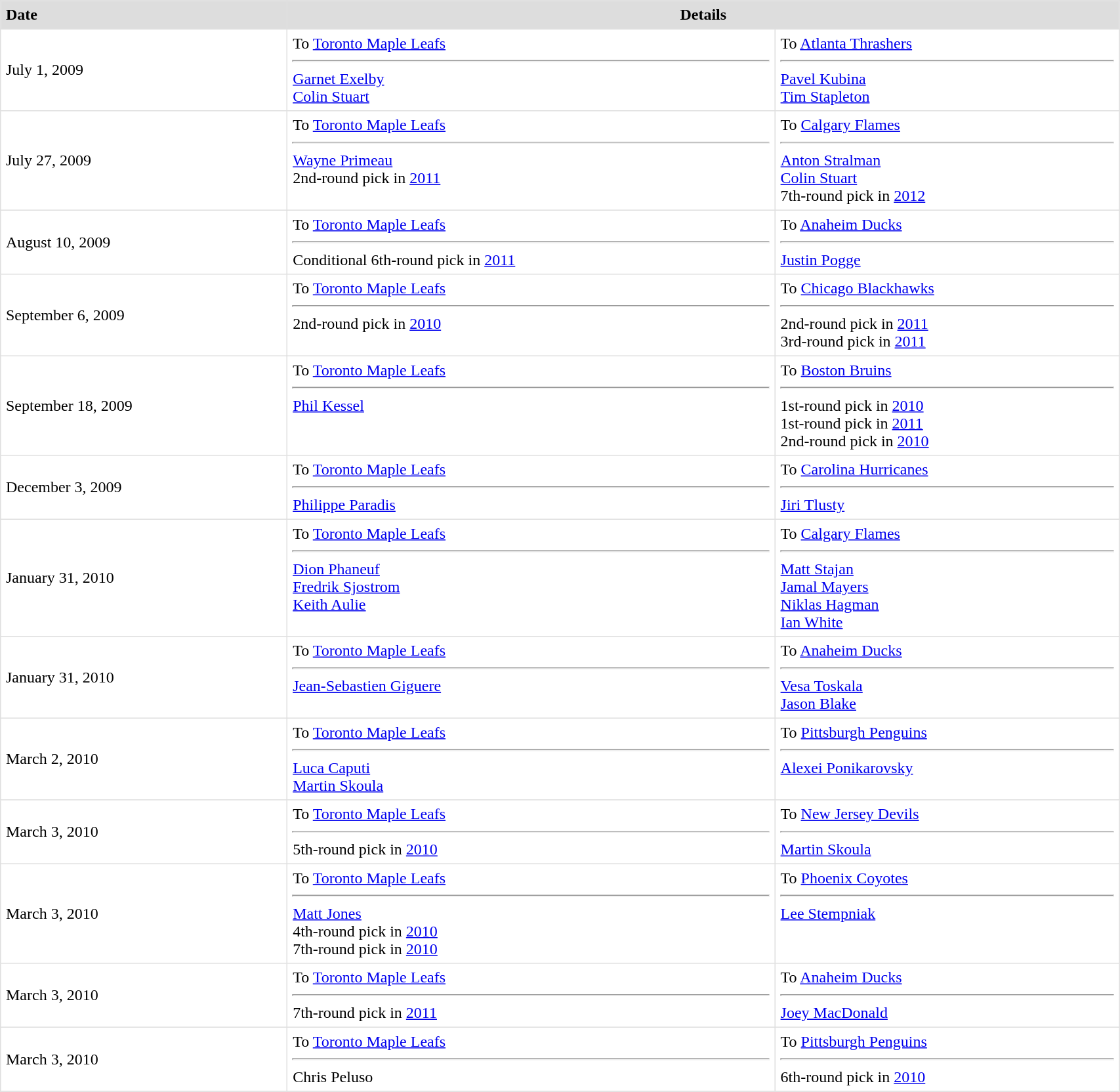<table border=1 style="border-collapse:collapse" bordercolor="#DFDFDF"  cellpadding="5" width=90%>
<tr bgcolor="#dddddd">
<th style="text-align:left">Date</th>
<th colspan="2">Details</th>
</tr>
<tr>
<td>July 1, 2009<br></td>
<td valign="top">To <a href='#'>Toronto Maple Leafs</a><hr><a href='#'>Garnet Exelby</a><br><a href='#'>Colin Stuart</a></td>
<td valign="top">To <a href='#'>Atlanta Thrashers</a><hr><a href='#'>Pavel Kubina</a><br><a href='#'>Tim Stapleton</a></td>
</tr>
<tr>
<td>July 27, 2009<br></td>
<td valign="top">To <a href='#'>Toronto Maple Leafs</a><hr><a href='#'>Wayne Primeau</a><br>2nd-round pick in <a href='#'>2011</a></td>
<td valign="top">To <a href='#'>Calgary Flames</a><hr><a href='#'>Anton Stralman</a><br><a href='#'>Colin Stuart</a><br>7th-round pick in <a href='#'>2012</a></td>
</tr>
<tr>
<td>August 10, 2009<br></td>
<td valign="top">To <a href='#'>Toronto Maple Leafs</a><hr>Conditional 6th-round pick in <a href='#'>2011</a></td>
<td valign="top">To <a href='#'>Anaheim Ducks</a><hr><a href='#'>Justin Pogge</a></td>
</tr>
<tr>
<td>September 6, 2009</td>
<td valign="top">To <a href='#'>Toronto Maple Leafs</a> <hr>2nd-round pick in <a href='#'>2010</a></td>
<td valign="top">To <a href='#'>Chicago Blackhawks</a> <hr>2nd-round pick in <a href='#'>2011</a><br> 3rd-round pick in <a href='#'>2011</a></td>
</tr>
<tr>
<td>September 18, 2009</td>
<td valign="top">To <a href='#'>Toronto Maple Leafs</a> <hr><a href='#'>Phil Kessel</a></td>
<td valign="top">To <a href='#'>Boston Bruins</a> <hr>1st-round pick in <a href='#'>2010</a><br>1st-round pick in <a href='#'>2011</a><br>2nd-round pick in <a href='#'>2010</a></td>
</tr>
<tr>
<td>December 3, 2009</td>
<td valign="top">To <a href='#'>Toronto Maple Leafs</a> <hr><a href='#'>Philippe Paradis</a></td>
<td valign="top">To <a href='#'>Carolina Hurricanes</a> <hr><a href='#'>Jiri Tlusty</a></td>
</tr>
<tr>
<td>January 31, 2010</td>
<td valign="top">To <a href='#'>Toronto Maple Leafs</a> <hr><a href='#'>Dion Phaneuf</a><br><a href='#'>Fredrik Sjostrom</a><br><a href='#'>Keith Aulie</a></td>
<td valign="top">To <a href='#'>Calgary Flames</a> <hr><a href='#'>Matt Stajan</a><br><a href='#'>Jamal Mayers</a><br><a href='#'>Niklas Hagman</a><br><a href='#'>Ian White</a></td>
</tr>
<tr>
<td>January 31, 2010</td>
<td valign="top">To <a href='#'>Toronto Maple Leafs</a> <hr><a href='#'>Jean-Sebastien Giguere</a></td>
<td valign="top">To <a href='#'>Anaheim Ducks</a> <hr><a href='#'>Vesa Toskala</a><br><a href='#'>Jason Blake</a></td>
</tr>
<tr>
<td>March 2, 2010</td>
<td valign="top">To <a href='#'>Toronto Maple Leafs</a> <hr><a href='#'>Luca Caputi</a><br><a href='#'>Martin Skoula</a></td>
<td valign="top">To <a href='#'>Pittsburgh Penguins</a> <hr><a href='#'>Alexei Ponikarovsky</a></td>
</tr>
<tr>
<td>March 3, 2010</td>
<td valign="top">To <a href='#'>Toronto Maple Leafs</a> <hr>5th-round pick in <a href='#'>2010</a></td>
<td valign="top">To <a href='#'>New Jersey Devils</a> <hr><a href='#'>Martin Skoula</a></td>
</tr>
<tr>
<td>March 3, 2010</td>
<td valign="top">To <a href='#'>Toronto Maple Leafs</a> <hr><a href='#'>Matt Jones</a><br>4th-round pick in <a href='#'>2010</a><br>7th-round pick in <a href='#'>2010</a></td>
<td valign="top">To <a href='#'>Phoenix Coyotes</a> <hr><a href='#'>Lee Stempniak</a></td>
</tr>
<tr>
<td>March 3, 2010</td>
<td valign="top">To <a href='#'>Toronto Maple Leafs</a> <hr>7th-round pick in <a href='#'>2011</a></td>
<td valign="top">To <a href='#'>Anaheim Ducks</a> <hr><a href='#'>Joey MacDonald</a></td>
</tr>
<tr>
<td>March 3, 2010</td>
<td valign="top">To <a href='#'>Toronto Maple Leafs</a> <hr>Chris Peluso</td>
<td valign="top">To <a href='#'>Pittsburgh Penguins</a> <hr>6th-round pick in <a href='#'>2010</a></td>
</tr>
<tr>
</tr>
</table>
